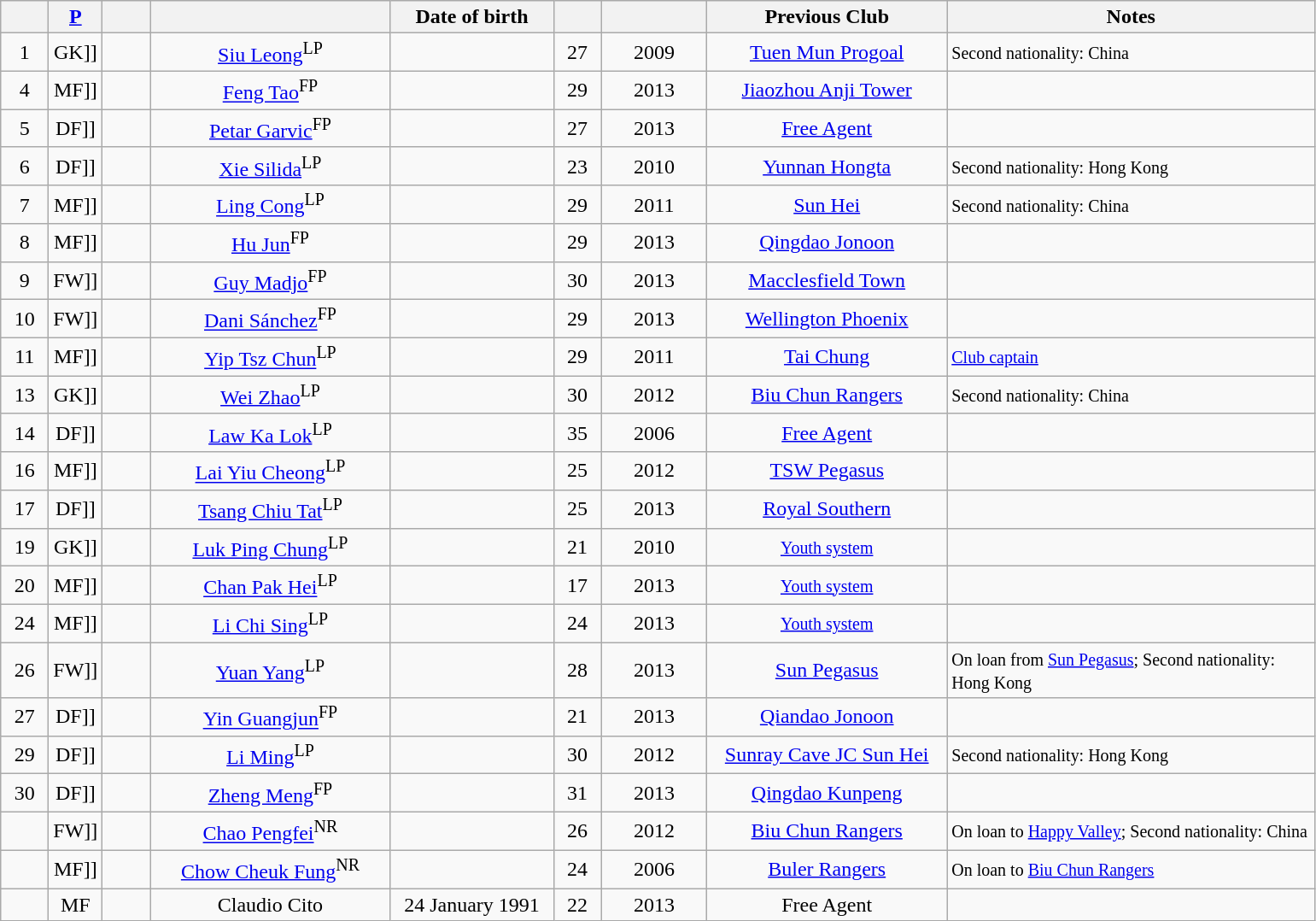<table class="wikitable sortable" style="text-align: center;">
<tr>
<th width=30></th>
<th width=30><a href='#'>P</a></th>
<th width=30></th>
<th width=180></th>
<th width=120>Date of birth</th>
<th width=30></th>
<th width=75></th>
<th width=180>Previous Club</th>
<th width=280>Notes</th>
</tr>
<tr>
<td>1</td>
<td [[>GK]]</td>
<td></td>
<td><a href='#'>Siu Leong</a><sup>LP</sup></td>
<td></td>
<td>27</td>
<td>2009</td>
<td> <a href='#'>Tuen Mun Progoal</a></td>
<td align=left><small>Second nationality: China</small></td>
</tr>
<tr>
<td>4</td>
<td [[>MF]]</td>
<td></td>
<td><a href='#'>Feng Tao</a><sup>FP</sup></td>
<td></td>
<td>29</td>
<td>2013</td>
<td> <a href='#'>Jiaozhou Anji Tower</a></td>
<td></td>
</tr>
<tr>
<td>5</td>
<td [[>DF]]</td>
<td></td>
<td><a href='#'>Petar Garvic</a><sup>FP</sup></td>
<td></td>
<td>27</td>
<td>2013</td>
<td><a href='#'>Free Agent</a></td>
<td></td>
</tr>
<tr>
<td>6</td>
<td [[>DF]]</td>
<td></td>
<td><a href='#'>Xie Silida</a><sup>LP</sup></td>
<td></td>
<td>23</td>
<td>2010</td>
<td> <a href='#'>Yunnan Hongta</a></td>
<td align=left><small>Second nationality: Hong Kong</small></td>
</tr>
<tr>
<td>7</td>
<td [[>MF]]</td>
<td></td>
<td><a href='#'>Ling Cong</a><sup>LP</sup></td>
<td></td>
<td>29</td>
<td>2011</td>
<td> <a href='#'>Sun Hei</a></td>
<td align=left><small>Second nationality: China</small></td>
</tr>
<tr>
<td>8</td>
<td [[>MF]]</td>
<td></td>
<td><a href='#'>Hu Jun</a><sup>FP</sup></td>
<td></td>
<td>29</td>
<td>2013</td>
<td> <a href='#'>Qingdao Jonoon</a></td>
<td></td>
</tr>
<tr>
<td>9</td>
<td [[>FW]]</td>
<td></td>
<td><a href='#'>Guy Madjo</a><sup>FP</sup></td>
<td></td>
<td>30</td>
<td>2013</td>
<td> <a href='#'>Macclesfield Town</a></td>
<td></td>
</tr>
<tr>
<td>10</td>
<td [[>FW]]</td>
<td></td>
<td><a href='#'>Dani Sánchez</a><sup>FP</sup></td>
<td></td>
<td>29</td>
<td>2013</td>
<td> <a href='#'>Wellington Phoenix</a></td>
<td></td>
</tr>
<tr>
<td>11</td>
<td [[>MF]]</td>
<td></td>
<td><a href='#'>Yip Tsz Chun</a><sup>LP</sup></td>
<td></td>
<td>29</td>
<td>2011</td>
<td> <a href='#'>Tai Chung</a></td>
<td align=left><small><a href='#'>Club captain</a></small></td>
</tr>
<tr>
<td>13</td>
<td [[>GK]]</td>
<td></td>
<td><a href='#'>Wei Zhao</a><sup>LP</sup></td>
<td></td>
<td>30</td>
<td>2012</td>
<td> <a href='#'>Biu Chun Rangers</a></td>
<td align=left><small>Second nationality: China</small></td>
</tr>
<tr>
<td>14</td>
<td [[>DF]]</td>
<td></td>
<td><a href='#'>Law Ka Lok</a><sup>LP</sup></td>
<td></td>
<td>35</td>
<td>2006</td>
<td><a href='#'>Free Agent</a></td>
<td></td>
</tr>
<tr>
<td>16</td>
<td [[>MF]]</td>
<td></td>
<td><a href='#'>Lai Yiu Cheong</a><sup>LP</sup></td>
<td></td>
<td>25</td>
<td>2012</td>
<td> <a href='#'>TSW Pegasus</a></td>
<td></td>
</tr>
<tr>
<td>17</td>
<td [[>DF]]</td>
<td></td>
<td><a href='#'>Tsang Chiu Tat</a><sup>LP</sup></td>
<td></td>
<td>25</td>
<td>2013</td>
<td> <a href='#'>Royal Southern</a></td>
<td></td>
</tr>
<tr>
<td>19</td>
<td [[>GK]]</td>
<td></td>
<td><a href='#'>Luk Ping Chung</a><sup>LP</sup></td>
<td></td>
<td>21</td>
<td>2010</td>
<td><small><a href='#'>Youth system</a></small></td>
<td></td>
</tr>
<tr>
<td>20</td>
<td [[>MF]]</td>
<td></td>
<td><a href='#'>Chan Pak Hei</a><sup>LP</sup></td>
<td></td>
<td>17</td>
<td>2013</td>
<td><small><a href='#'>Youth system</a></small></td>
<td></td>
</tr>
<tr>
<td>24</td>
<td [[>MF]]</td>
<td></td>
<td><a href='#'>Li Chi Sing</a><sup>LP</sup></td>
<td></td>
<td>24</td>
<td>2013</td>
<td><small><a href='#'>Youth system</a></small></td>
<td></td>
</tr>
<tr>
<td>26</td>
<td [[>FW]]</td>
<td></td>
<td><a href='#'>Yuan Yang</a><sup>LP</sup></td>
<td></td>
<td>28</td>
<td>2013</td>
<td> <a href='#'>Sun Pegasus</a></td>
<td align=left><small>On loan from <a href='#'>Sun Pegasus</a>; Second nationality: Hong Kong</small></td>
</tr>
<tr>
<td>27</td>
<td [[>DF]]</td>
<td></td>
<td><a href='#'>Yin Guangjun</a><sup>FP</sup></td>
<td></td>
<td>21</td>
<td>2013</td>
<td> <a href='#'>Qiandao Jonoon</a></td>
<td></td>
</tr>
<tr>
<td>29</td>
<td [[>DF]]</td>
<td></td>
<td><a href='#'>Li Ming</a><sup>LP</sup></td>
<td></td>
<td>30</td>
<td>2012</td>
<td> <a href='#'>Sunray Cave JC Sun Hei</a></td>
<td align=left><small>Second nationality: Hong Kong</small></td>
</tr>
<tr>
<td>30</td>
<td [[>DF]]</td>
<td></td>
<td><a href='#'>Zheng Meng</a><sup>FP</sup></td>
<td></td>
<td>31</td>
<td>2013</td>
<td> <a href='#'>Qingdao Kunpeng</a></td>
<td></td>
</tr>
<tr>
<td></td>
<td [[>FW]]</td>
<td></td>
<td><a href='#'>Chao Pengfei</a><sup>NR</sup></td>
<td></td>
<td>26</td>
<td>2012</td>
<td> <a href='#'>Biu Chun Rangers</a></td>
<td align=left><small>On loan to <a href='#'>Happy Valley</a>; Second nationality: China</small></td>
</tr>
<tr>
<td></td>
<td [[>MF]]</td>
<td></td>
<td><a href='#'>Chow Cheuk Fung</a><sup>NR</sup></td>
<td></td>
<td>24</td>
<td>2006</td>
<td> <a href='#'>Buler Rangers</a></td>
<td align=left><small>On loan to <a href='#'>Biu Chun Rangers</a></small></td>
</tr>
<tr>
<td></td>
<td>MF</td>
<td></td>
<td>Claudio Cito</td>
<td>24 January 1991</td>
<td>22</td>
<td>2013</td>
<td>Free Agent</td>
<td><br></td>
</tr>
</table>
